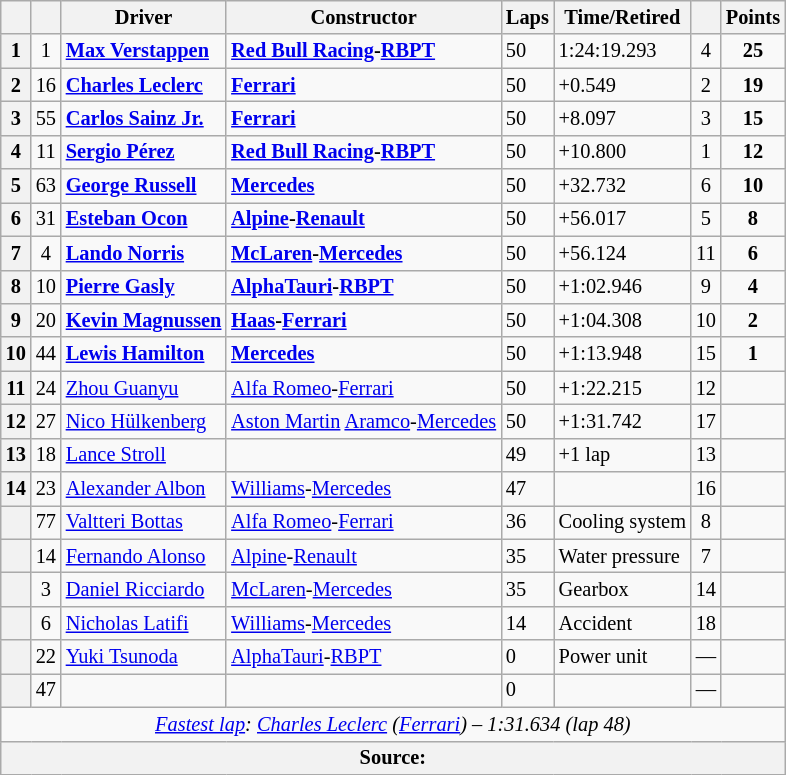<table class="wikitable sortable" style="font-size: 85%;">
<tr>
<th scope="col"></th>
<th scope="col"></th>
<th scope="col">Driver</th>
<th scope="col">Constructor</th>
<th class="unsortable" scope="col">Laps</th>
<th class="unsortable" scope="col">Time/Retired</th>
<th scope="col"></th>
<th scope="col">Points</th>
</tr>
<tr>
<th>1</th>
<td align="center">1</td>
<td data-sort-value="ver"> <strong><a href='#'>Max Verstappen</a></strong></td>
<td><strong><a href='#'>Red Bull Racing</a>-<a href='#'>RBPT</a></strong></td>
<td>50</td>
<td>1:24:19.293</td>
<td align="center">4</td>
<td align="center"><strong>25</strong></td>
</tr>
<tr>
<th>2</th>
<td align="center">16</td>
<td data-sort-value="lec"> <strong><a href='#'>Charles Leclerc</a></strong></td>
<td><strong><a href='#'>Ferrari</a></strong></td>
<td>50</td>
<td>+0.549</td>
<td align="center">2</td>
<td align="center"><strong>19</strong></td>
</tr>
<tr>
<th>3</th>
<td align="center">55</td>
<td data-sort-value="sai"> <strong><a href='#'>Carlos Sainz Jr.</a></strong></td>
<td><strong><a href='#'>Ferrari</a></strong></td>
<td>50</td>
<td>+8.097</td>
<td align="center">3</td>
<td align="center"><strong>15</strong></td>
</tr>
<tr>
<th>4</th>
<td align="center">11</td>
<td data-sort-value="per"> <strong><a href='#'>Sergio Pérez</a></strong></td>
<td><strong><a href='#'>Red Bull Racing</a>-<a href='#'>RBPT</a></strong></td>
<td>50</td>
<td>+10.800</td>
<td align="center">1</td>
<td align="center"><strong>12</strong></td>
</tr>
<tr>
<th>5</th>
<td align="center">63</td>
<td data-sort-value="rus"> <strong><a href='#'>George Russell</a></strong></td>
<td><strong><a href='#'>Mercedes</a></strong></td>
<td>50</td>
<td>+32.732</td>
<td align="center">6</td>
<td align="center"><strong>10</strong></td>
</tr>
<tr>
<th>6</th>
<td align="center">31</td>
<td data-sort-value="oco"> <strong><a href='#'>Esteban Ocon</a></strong></td>
<td><strong><a href='#'>Alpine</a>-<a href='#'>Renault</a></strong></td>
<td>50</td>
<td>+56.017</td>
<td align="center">5</td>
<td align="center"><strong>8</strong></td>
</tr>
<tr>
<th>7</th>
<td align="center">4</td>
<td data-sort-value="nor"> <strong><a href='#'>Lando Norris</a></strong></td>
<td><strong><a href='#'>McLaren</a>-<a href='#'>Mercedes</a></strong></td>
<td>50</td>
<td>+56.124</td>
<td align="center">11</td>
<td align="center"><strong>6</strong></td>
</tr>
<tr>
<th>8</th>
<td align="center">10</td>
<td data-sort-value="gas"> <strong><a href='#'>Pierre Gasly</a></strong></td>
<td><strong><a href='#'>AlphaTauri</a>-<a href='#'>RBPT</a></strong></td>
<td>50</td>
<td>+1:02.946</td>
<td align="center">9</td>
<td align="center"><strong>4</strong></td>
</tr>
<tr>
<th>9</th>
<td align="center">20</td>
<td data-sort-value="mag"> <strong><a href='#'>Kevin Magnussen</a></strong></td>
<td><strong><a href='#'>Haas</a>-<a href='#'>Ferrari</a></strong></td>
<td>50</td>
<td>+1:04.308</td>
<td align="center">10</td>
<td align="center"><strong>2</strong></td>
</tr>
<tr>
<th>10</th>
<td align="center">44</td>
<td data-sort-value="ham"> <strong><a href='#'>Lewis Hamilton</a></strong></td>
<td><strong><a href='#'>Mercedes</a></strong></td>
<td>50</td>
<td>+1:13.948</td>
<td align="center">15</td>
<td align="center"><strong>1</strong></td>
</tr>
<tr>
<th>11</th>
<td align="center">24</td>
<td data-sort-value="zho"> <a href='#'>Zhou Guanyu</a></td>
<td><a href='#'>Alfa Romeo</a>-<a href='#'>Ferrari</a></td>
<td>50</td>
<td>+1:22.215</td>
<td align="center">12</td>
<td></td>
</tr>
<tr>
<th>12</th>
<td align="center">27</td>
<td data-sort-value="hul"> <a href='#'>Nico Hülkenberg</a></td>
<td><a href='#'>Aston Martin</a> <a href='#'>Aramco</a>-<a href='#'>Mercedes</a></td>
<td>50</td>
<td>+1:31.742</td>
<td align="center">17</td>
<td></td>
</tr>
<tr>
<th>13</th>
<td align="center">18</td>
<td data-sort-value="str"> <a href='#'>Lance Stroll</a></td>
<td nowrap=""></td>
<td>49</td>
<td>+1 lap</td>
<td align="center">13</td>
<td></td>
</tr>
<tr>
<th>14</th>
<td align="center">23</td>
<td data-sort-value="alb"> <a href='#'>Alexander Albon</a></td>
<td><a href='#'>Williams</a>-<a href='#'>Mercedes</a></td>
<td>47</td>
<td></td>
<td align="center">16</td>
<td></td>
</tr>
<tr>
<th></th>
<td align="center">77</td>
<td data-sort-value="bot"> <a href='#'>Valtteri Bottas</a></td>
<td><a href='#'>Alfa Romeo</a>-<a href='#'>Ferrari</a></td>
<td>36</td>
<td>Cooling system</td>
<td align="center">8</td>
<td></td>
</tr>
<tr>
<th></th>
<td align="center">14</td>
<td data-sort-value="alo"> <a href='#'>Fernando Alonso</a></td>
<td><a href='#'>Alpine</a>-<a href='#'>Renault</a></td>
<td>35</td>
<td>Water pressure</td>
<td align="center">7</td>
<td></td>
</tr>
<tr>
<th></th>
<td align="center">3</td>
<td data-sort-value="ric"> <a href='#'>Daniel Ricciardo</a></td>
<td><a href='#'>McLaren</a>-<a href='#'>Mercedes</a></td>
<td>35</td>
<td>Gearbox</td>
<td align="center">14</td>
<td></td>
</tr>
<tr>
<th></th>
<td align="center">6</td>
<td data-sort-value="lat"> <a href='#'>Nicholas Latifi</a></td>
<td><a href='#'>Williams</a>-<a href='#'>Mercedes</a></td>
<td>14</td>
<td>Accident</td>
<td align="center">18</td>
<td></td>
</tr>
<tr>
<th data-sort-value="998"></th>
<td style="text-align:center">22</td>
<td data-sort-value="sch"> <a href='#'>Yuki Tsunoda</a></td>
<td><a href='#'>AlphaTauri</a>-<a href='#'>RBPT</a></td>
<td>0</td>
<td>Power unit</td>
<td style="text-align:center">—</td>
<td></td>
</tr>
<tr>
<th data-sort-value="998"></th>
<td style="text-align:center">47</td>
<td data-sort-value="sch"></td>
<td></td>
<td>0</td>
<td></td>
<td style="text-align:center">—</td>
<td></td>
</tr>
<tr class="sortbottom">
<td colspan="8" align="center"><em><a href='#'>Fastest lap</a>:</em>  <em><a href='#'>Charles Leclerc</a> (<a href='#'>Ferrari</a>) – 1:31.634 (lap 48)</em></td>
</tr>
<tr>
<th colspan="8">Source:</th>
</tr>
</table>
